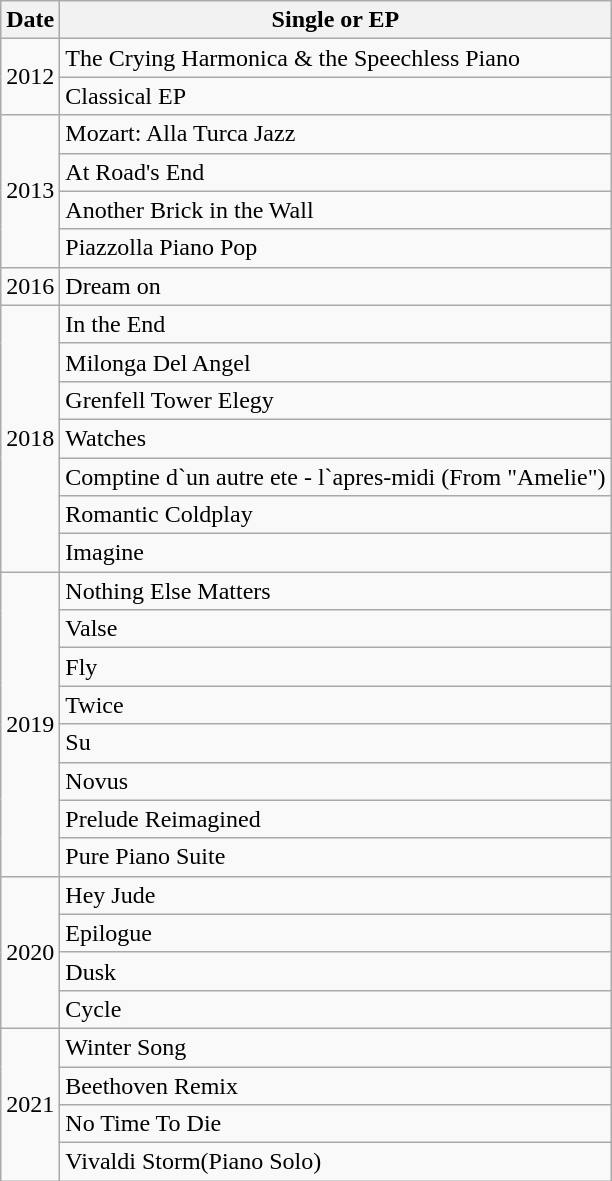<table class="wikitable">
<tr>
<th>Date</th>
<th>Single or EP</th>
</tr>
<tr>
<td rowspan="2">2012</td>
<td>The Crying Harmonica & the Speechless Piano</td>
</tr>
<tr>
<td>Classical EP</td>
</tr>
<tr>
<td rowspan="4">2013</td>
<td>Mozart: Alla Turca Jazz</td>
</tr>
<tr>
<td>At Road's End</td>
</tr>
<tr>
<td>Another Brick in the Wall</td>
</tr>
<tr>
<td>Piazzolla Piano Pop</td>
</tr>
<tr>
<td>2016</td>
<td>Dream on</td>
</tr>
<tr>
<td rowspan="7">2018</td>
<td>In the End</td>
</tr>
<tr>
<td>Milonga Del Angel</td>
</tr>
<tr>
<td>Grenfell Tower Elegy</td>
</tr>
<tr>
<td>Watches</td>
</tr>
<tr>
<td>Comptine d`un autre ete - l`apres-midi (From "Amelie")</td>
</tr>
<tr>
<td>Romantic Coldplay</td>
</tr>
<tr>
<td>Imagine</td>
</tr>
<tr>
<td rowspan="8">2019</td>
<td>Nothing Else Matters</td>
</tr>
<tr>
<td>Valse</td>
</tr>
<tr>
<td>Fly</td>
</tr>
<tr>
<td>Twice</td>
</tr>
<tr>
<td>Su</td>
</tr>
<tr>
<td>Novus</td>
</tr>
<tr>
<td>Prelude Reimagined</td>
</tr>
<tr>
<td>Pure Piano Suite</td>
</tr>
<tr>
<td rowspan="4">2020</td>
<td>Hey Jude</td>
</tr>
<tr>
<td>Epilogue</td>
</tr>
<tr>
<td>Dusk</td>
</tr>
<tr>
<td>Cycle</td>
</tr>
<tr>
<td rowspan="4">2021</td>
<td>Winter Song</td>
</tr>
<tr>
<td>Beethoven Remix</td>
</tr>
<tr>
<td>No Time To Die</td>
</tr>
<tr>
<td>Vivaldi Storm(Piano Solo)</td>
</tr>
</table>
